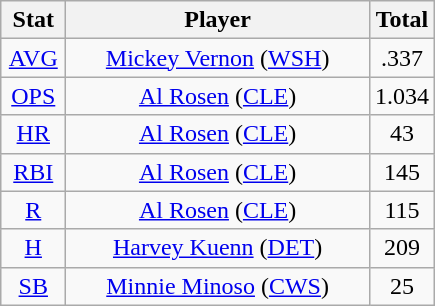<table class="wikitable" style="text-align:center;">
<tr>
<th style="width:15%;">Stat</th>
<th>Player</th>
<th style="width:15%;">Total</th>
</tr>
<tr>
<td><a href='#'>AVG</a></td>
<td><a href='#'>Mickey Vernon</a> (<a href='#'>WSH</a>)</td>
<td>.337</td>
</tr>
<tr>
<td><a href='#'>OPS</a></td>
<td><a href='#'>Al Rosen</a> (<a href='#'>CLE</a>)</td>
<td>1.034</td>
</tr>
<tr>
<td><a href='#'>HR</a></td>
<td><a href='#'>Al Rosen</a> (<a href='#'>CLE</a>)</td>
<td>43</td>
</tr>
<tr>
<td><a href='#'>RBI</a></td>
<td><a href='#'>Al Rosen</a> (<a href='#'>CLE</a>)</td>
<td>145</td>
</tr>
<tr>
<td><a href='#'>R</a></td>
<td><a href='#'>Al Rosen</a> (<a href='#'>CLE</a>)</td>
<td>115</td>
</tr>
<tr>
<td><a href='#'>H</a></td>
<td><a href='#'>Harvey Kuenn</a> (<a href='#'>DET</a>)</td>
<td>209</td>
</tr>
<tr>
<td><a href='#'>SB</a></td>
<td><a href='#'>Minnie Minoso</a> (<a href='#'>CWS</a>)</td>
<td>25</td>
</tr>
</table>
